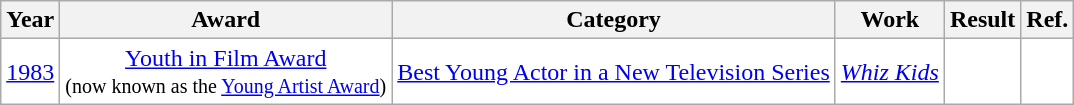<table class="wikitable" rowspan=5; style="text-align: center; background:#ffffff;">
<tr>
<th>Year</th>
<th>Award</th>
<th>Category</th>
<th>Work</th>
<th>Result</th>
<th>Ref.</th>
</tr>
<tr>
<td><a href='#'>1983</a></td>
<td><a href='#'>Youth in Film Award</a><br><small>(now known as the <a href='#'>Young Artist Award</a>)</small></td>
<td><a href='#'>Best Young Actor in a New Television Series</a></td>
<td><em><a href='#'>Whiz Kids</a></em></td>
<td></td>
<td></td>
</tr>
</table>
